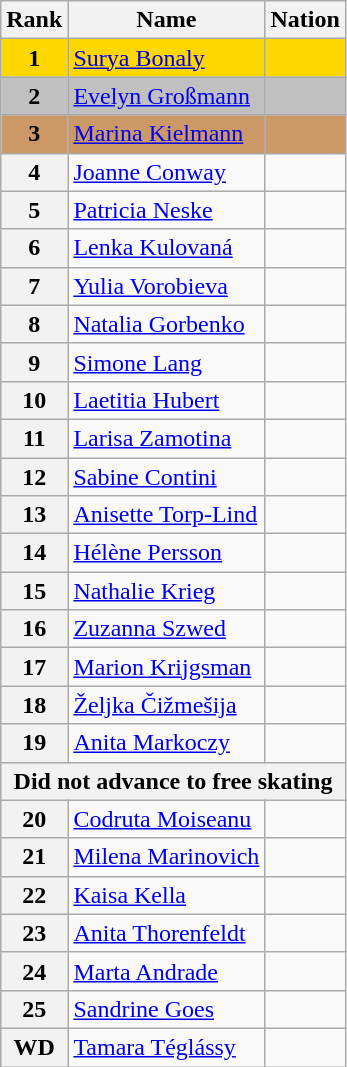<table class="wikitable">
<tr>
<th>Rank</th>
<th>Name</th>
<th>Nation</th>
</tr>
<tr bgcolor="gold">
<td align="center"><strong>1</strong></td>
<td><a href='#'>Surya Bonaly</a></td>
<td></td>
</tr>
<tr bgcolor="silver">
<td align="center"><strong>2</strong></td>
<td><a href='#'>Evelyn Großmann</a></td>
<td></td>
</tr>
<tr bgcolor="cc9966">
<td align="center"><strong>3</strong></td>
<td><a href='#'>Marina Kielmann</a></td>
<td></td>
</tr>
<tr>
<th>4</th>
<td><a href='#'>Joanne Conway</a></td>
<td></td>
</tr>
<tr>
<th>5</th>
<td><a href='#'>Patricia Neske</a></td>
<td></td>
</tr>
<tr>
<th>6</th>
<td><a href='#'>Lenka Kulovaná</a></td>
<td></td>
</tr>
<tr>
<th>7</th>
<td><a href='#'>Yulia Vorobieva</a></td>
<td></td>
</tr>
<tr>
<th>8</th>
<td><a href='#'>Natalia Gorbenko</a></td>
<td></td>
</tr>
<tr>
<th>9</th>
<td><a href='#'>Simone Lang</a></td>
<td></td>
</tr>
<tr>
<th>10</th>
<td><a href='#'>Laetitia Hubert</a></td>
<td></td>
</tr>
<tr>
<th>11</th>
<td><a href='#'>Larisa Zamotina</a></td>
<td></td>
</tr>
<tr>
<th>12</th>
<td><a href='#'>Sabine Contini</a></td>
<td></td>
</tr>
<tr>
<th>13</th>
<td><a href='#'>Anisette Torp-Lind</a></td>
<td></td>
</tr>
<tr>
<th>14</th>
<td><a href='#'>Hélène Persson</a></td>
<td></td>
</tr>
<tr>
<th>15</th>
<td><a href='#'>Nathalie Krieg</a></td>
<td></td>
</tr>
<tr>
<th>16</th>
<td><a href='#'>Zuzanna Szwed</a></td>
<td></td>
</tr>
<tr>
<th>17</th>
<td><a href='#'>Marion Krijgsman</a></td>
<td></td>
</tr>
<tr>
<th>18</th>
<td><a href='#'>Željka Čižmešija</a></td>
<td></td>
</tr>
<tr>
<th>19</th>
<td><a href='#'>Anita Markoczy</a></td>
<td></td>
</tr>
<tr>
<th colspan=3>Did not advance to free skating</th>
</tr>
<tr>
<th>20</th>
<td><a href='#'>Codruta Moiseanu</a></td>
<td></td>
</tr>
<tr>
<th>21</th>
<td><a href='#'>Milena Marinovich</a></td>
<td></td>
</tr>
<tr>
<th>22</th>
<td><a href='#'>Kaisa Kella</a></td>
<td></td>
</tr>
<tr>
<th>23</th>
<td><a href='#'>Anita Thorenfeldt</a></td>
<td></td>
</tr>
<tr>
<th>24</th>
<td><a href='#'>Marta Andrade</a></td>
<td></td>
</tr>
<tr>
<th>25</th>
<td><a href='#'>Sandrine Goes</a></td>
<td></td>
</tr>
<tr>
<th>WD</th>
<td><a href='#'>Tamara Téglássy</a></td>
<td></td>
</tr>
</table>
